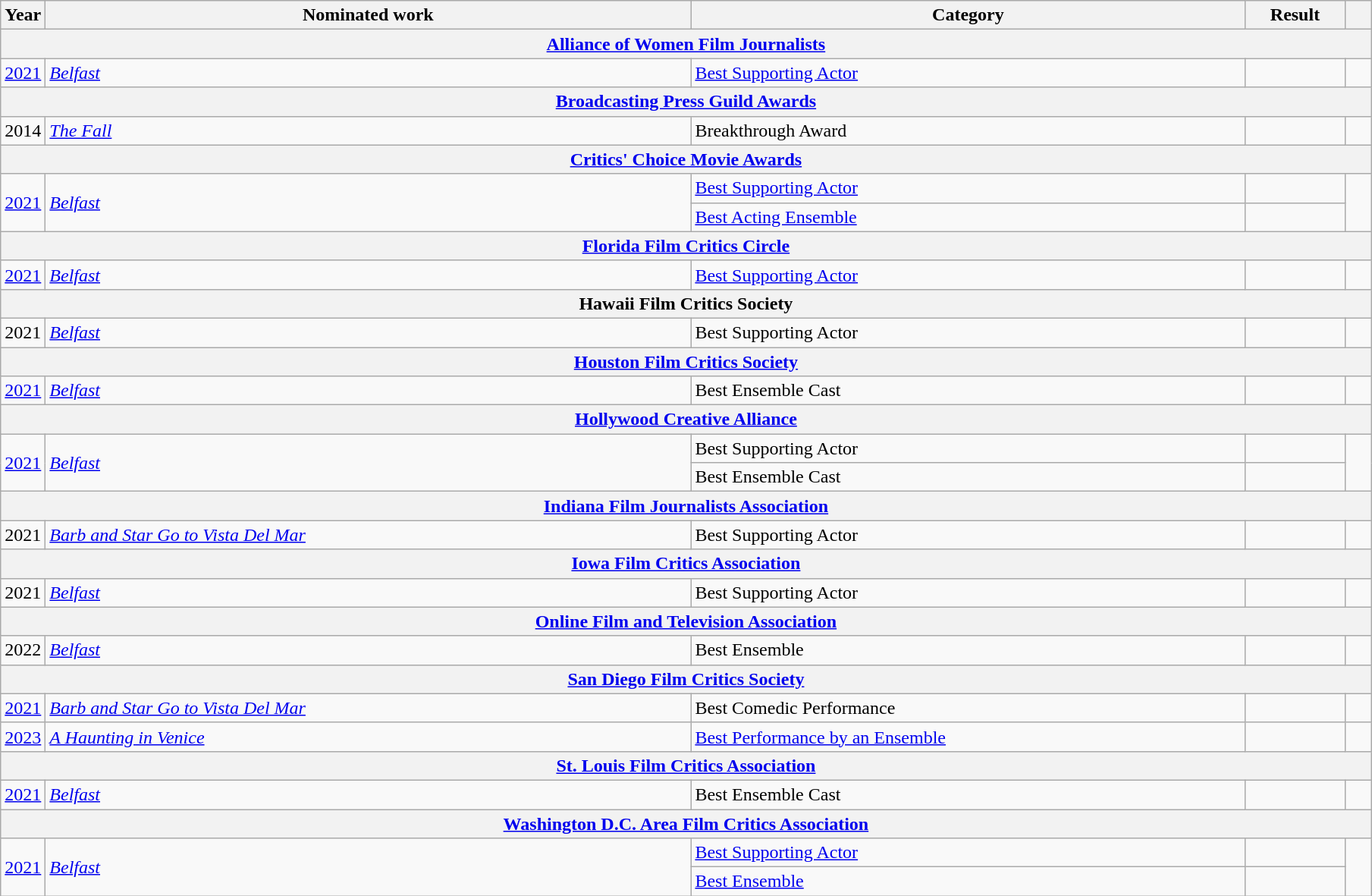<table class="wikitable">
<tr>
<th scope="col" style="width:1em;">Year</th>
<th scope="col" style="width:35em;">Nominated work</th>
<th scope="col" style="width:30em;">Category</th>
<th scope="col" style="width:5em;">Result</th>
<th scope="col" style="width:1em;"></th>
</tr>
<tr>
<th colspan="5"><a href='#'>Alliance of Women Film Journalists</a></th>
</tr>
<tr>
<td><a href='#'>2021</a></td>
<td><em><a href='#'>Belfast</a></em></td>
<td><a href='#'>Best Supporting Actor</a></td>
<td></td>
<td></td>
</tr>
<tr>
<th colspan="5"><a href='#'>Broadcasting Press Guild Awards</a></th>
</tr>
<tr>
<td>2014</td>
<td><em><a href='#'>The Fall</a></em></td>
<td>Breakthrough Award</td>
<td></td>
<td></td>
</tr>
<tr>
<th colspan="5"><a href='#'>Critics' Choice Movie Awards</a></th>
</tr>
<tr>
<td rowspan="2"><a href='#'>2021</a></td>
<td rowspan="2"><em><a href='#'>Belfast</a></em></td>
<td><a href='#'>Best Supporting Actor</a></td>
<td></td>
<td rowspan="2"></td>
</tr>
<tr>
<td><a href='#'>Best Acting Ensemble</a> </td>
<td></td>
</tr>
<tr>
<th colspan="5"><a href='#'>Florida Film Critics Circle</a></th>
</tr>
<tr>
<td><a href='#'>2021</a></td>
<td><em><a href='#'>Belfast</a></em></td>
<td><a href='#'>Best Supporting Actor</a></td>
<td></td>
<td></td>
</tr>
<tr>
<th colspan="5">Hawaii Film Critics Society</th>
</tr>
<tr>
<td>2021</td>
<td><em><a href='#'>Belfast</a></em></td>
<td>Best Supporting Actor</td>
<td></td>
<td></td>
</tr>
<tr>
<th colspan="5"><a href='#'>Houston Film Critics Society</a></th>
</tr>
<tr>
<td><a href='#'>2021</a></td>
<td><em><a href='#'>Belfast</a></em></td>
<td>Best Ensemble Cast </td>
<td></td>
<td></td>
</tr>
<tr>
<th colspan="5"><a href='#'>Hollywood Creative Alliance</a></th>
</tr>
<tr>
<td rowspan="2"><a href='#'>2021</a></td>
<td rowspan="2"><em><a href='#'>Belfast</a></em></td>
<td>Best Supporting Actor</td>
<td></td>
<td rowspan="2"></td>
</tr>
<tr>
<td>Best Ensemble Cast </td>
<td></td>
</tr>
<tr>
<th colspan="5"><a href='#'>Indiana Film Journalists Association</a></th>
</tr>
<tr>
<td>2021</td>
<td><em><a href='#'>Barb and Star Go to Vista Del Mar</a></em></td>
<td>Best Supporting Actor</td>
<td></td>
<td></td>
</tr>
<tr>
<th colspan="5"><a href='#'>Iowa Film Critics Association</a></th>
</tr>
<tr>
<td>2021</td>
<td><em><a href='#'>Belfast</a></em></td>
<td>Best Supporting Actor</td>
<td></td>
<td></td>
</tr>
<tr>
<th colspan="5"><a href='#'>Online Film and Television Association</a></th>
</tr>
<tr>
<td>2022</td>
<td><em><a href='#'>Belfast</a></em></td>
<td>Best Ensemble </td>
<td></td>
<td></td>
</tr>
<tr>
<th colspan="5"><a href='#'>San Diego Film Critics Society</a></th>
</tr>
<tr>
<td><a href='#'>2021</a></td>
<td><em><a href='#'>Barb and Star Go to Vista Del Mar</a></em></td>
<td>Best Comedic Performance</td>
<td></td>
<td></td>
</tr>
<tr>
<td><a href='#'>2023</a></td>
<td><em><a href='#'>A Haunting in Venice</a></em></td>
<td><a href='#'>Best Performance by an Ensemble</a> </td>
<td></td>
<td></td>
</tr>
<tr>
<th colspan="5"><a href='#'>St. Louis Film Critics Association</a></th>
</tr>
<tr>
<td><a href='#'>2021</a></td>
<td><em><a href='#'>Belfast</a></em></td>
<td>Best Ensemble Cast </td>
<td></td>
<td></td>
</tr>
<tr>
<th colspan="5"><a href='#'>Washington D.C. Area Film Critics Association</a></th>
</tr>
<tr>
<td rowspan="2"><a href='#'>2021</a></td>
<td rowspan="2"><em><a href='#'>Belfast</a></em></td>
<td><a href='#'>Best Supporting Actor</a></td>
<td></td>
<td rowspan="2" roespan="2"></td>
</tr>
<tr>
<td><a href='#'>Best Ensemble</a> </td>
<td></td>
</tr>
</table>
